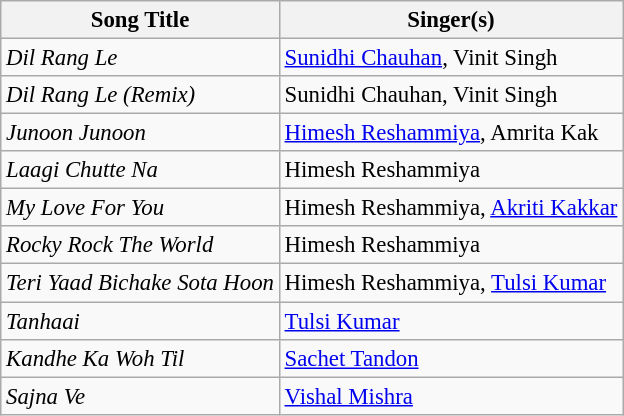<table class="wikitable" style="font-size:95%;">
<tr>
<th>Song Title</th>
<th>Singer(s)</th>
</tr>
<tr>
<td><em>Dil Rang Le</em></td>
<td><a href='#'>Sunidhi Chauhan</a>, Vinit Singh</td>
</tr>
<tr>
<td><em>Dil Rang Le (Remix)</em></td>
<td>Sunidhi Chauhan, Vinit Singh</td>
</tr>
<tr>
<td><em>Junoon Junoon</em></td>
<td><a href='#'>Himesh Reshammiya</a>, Amrita Kak</td>
</tr>
<tr>
<td><em>Laagi Chutte Na</em></td>
<td>Himesh Reshammiya</td>
</tr>
<tr>
<td><em>My Love For You</em></td>
<td>Himesh Reshammiya, <a href='#'>Akriti Kakkar</a></td>
</tr>
<tr>
<td><em>Rocky Rock The World</em></td>
<td>Himesh Reshammiya</td>
</tr>
<tr>
<td><em>Teri Yaad Bichake Sota Hoon</em></td>
<td>Himesh Reshammiya, <a href='#'>Tulsi Kumar</a></td>
</tr>
<tr>
<td><em>Tanhaai</em></td>
<td><a href='#'>Tulsi Kumar</a></td>
</tr>
<tr>
<td><em>Kandhe Ka Woh Til</em></td>
<td><a href='#'>Sachet Tandon</a></td>
</tr>
<tr>
<td><em>Sajna Ve</em></td>
<td><a href='#'>Vishal Mishra</a></td>
</tr>
</table>
